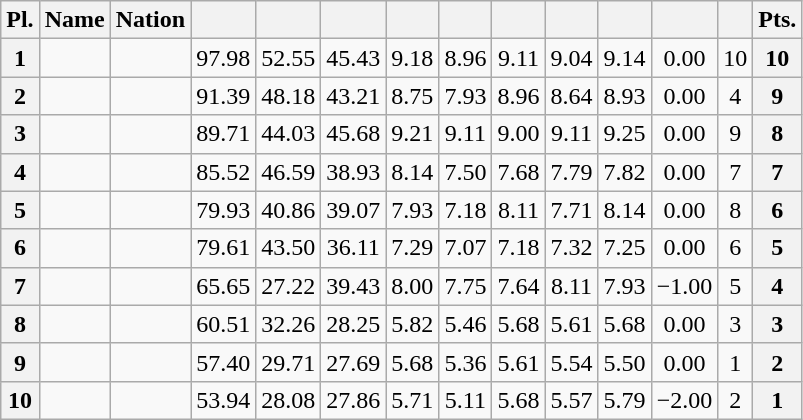<table class="wikitable sortable" style="text-align:center">
<tr>
<th>Pl.</th>
<th>Name</th>
<th>Nation</th>
<th></th>
<th></th>
<th></th>
<th></th>
<th></th>
<th></th>
<th></th>
<th></th>
<th></th>
<th></th>
<th>Pts.</th>
</tr>
<tr>
<th>1</th>
<td align=left></td>
<td align=left></td>
<td>97.98</td>
<td>52.55</td>
<td>45.43</td>
<td>9.18</td>
<td>8.96</td>
<td>9.11</td>
<td>9.04</td>
<td>9.14</td>
<td>0.00</td>
<td>10</td>
<th>10</th>
</tr>
<tr>
<th>2</th>
<td align=left></td>
<td align=left></td>
<td>91.39</td>
<td>48.18</td>
<td>43.21</td>
<td>8.75</td>
<td>7.93</td>
<td>8.96</td>
<td>8.64</td>
<td>8.93</td>
<td>0.00</td>
<td>4</td>
<th>9</th>
</tr>
<tr>
<th>3</th>
<td align=left></td>
<td align=left></td>
<td>89.71</td>
<td>44.03</td>
<td>45.68</td>
<td>9.21</td>
<td>9.11</td>
<td>9.00</td>
<td>9.11</td>
<td>9.25</td>
<td>0.00</td>
<td>9</td>
<th>8</th>
</tr>
<tr>
<th>4</th>
<td align=left></td>
<td align=left></td>
<td>85.52</td>
<td>46.59</td>
<td>38.93</td>
<td>8.14</td>
<td>7.50</td>
<td>7.68</td>
<td>7.79</td>
<td>7.82</td>
<td>0.00</td>
<td>7</td>
<th>7</th>
</tr>
<tr>
<th>5</th>
<td align=left></td>
<td align=left></td>
<td>79.93</td>
<td>40.86</td>
<td>39.07</td>
<td>7.93</td>
<td>7.18</td>
<td>8.11</td>
<td>7.71</td>
<td>8.14</td>
<td>0.00</td>
<td>8</td>
<th>6</th>
</tr>
<tr>
<th>6</th>
<td align=left></td>
<td align=left></td>
<td>79.61</td>
<td>43.50</td>
<td>36.11</td>
<td>7.29</td>
<td>7.07</td>
<td>7.18</td>
<td>7.32</td>
<td>7.25</td>
<td>0.00</td>
<td>6</td>
<th>5</th>
</tr>
<tr>
<th>7</th>
<td align=left></td>
<td align=left></td>
<td>65.65</td>
<td>27.22</td>
<td>39.43</td>
<td>8.00</td>
<td>7.75</td>
<td>7.64</td>
<td>8.11</td>
<td>7.93</td>
<td>−1.00</td>
<td>5</td>
<th>4</th>
</tr>
<tr>
<th>8</th>
<td align=left></td>
<td align=left></td>
<td>60.51</td>
<td>32.26</td>
<td>28.25</td>
<td>5.82</td>
<td>5.46</td>
<td>5.68</td>
<td>5.61</td>
<td>5.68</td>
<td>0.00</td>
<td>3</td>
<th>3</th>
</tr>
<tr>
<th>9</th>
<td align=left></td>
<td align=left></td>
<td>57.40</td>
<td>29.71</td>
<td>27.69</td>
<td>5.68</td>
<td>5.36</td>
<td>5.61</td>
<td>5.54</td>
<td>5.50</td>
<td>0.00</td>
<td>1</td>
<th>2</th>
</tr>
<tr>
<th>10</th>
<td align=left></td>
<td align=left></td>
<td>53.94</td>
<td>28.08</td>
<td>27.86</td>
<td>5.71</td>
<td>5.11</td>
<td>5.68</td>
<td>5.57</td>
<td>5.79</td>
<td>−2.00</td>
<td>2</td>
<th>1</th>
</tr>
</table>
